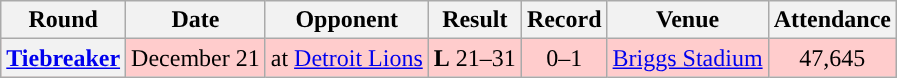<table class="wikitable" style="text-align:center">
<tr>
<th>Round</th>
<th>Date</th>
<th>Opponent</th>
<th>Result</th>
<th>Record</th>
<th>Venue</th>
<th>Attendance</th>
</tr>
<tr style="background:#fcc">
<th><a href='#'>Tiebreaker</a></th>
<td>December 21</td>
<td>at <a href='#'>Detroit Lions</a></td>
<td><strong>L</strong> 21–31</td>
<td>0–1</td>
<td><a href='#'>Briggs Stadium</a></td>
<td>47,645</td>
</tr>
</table>
